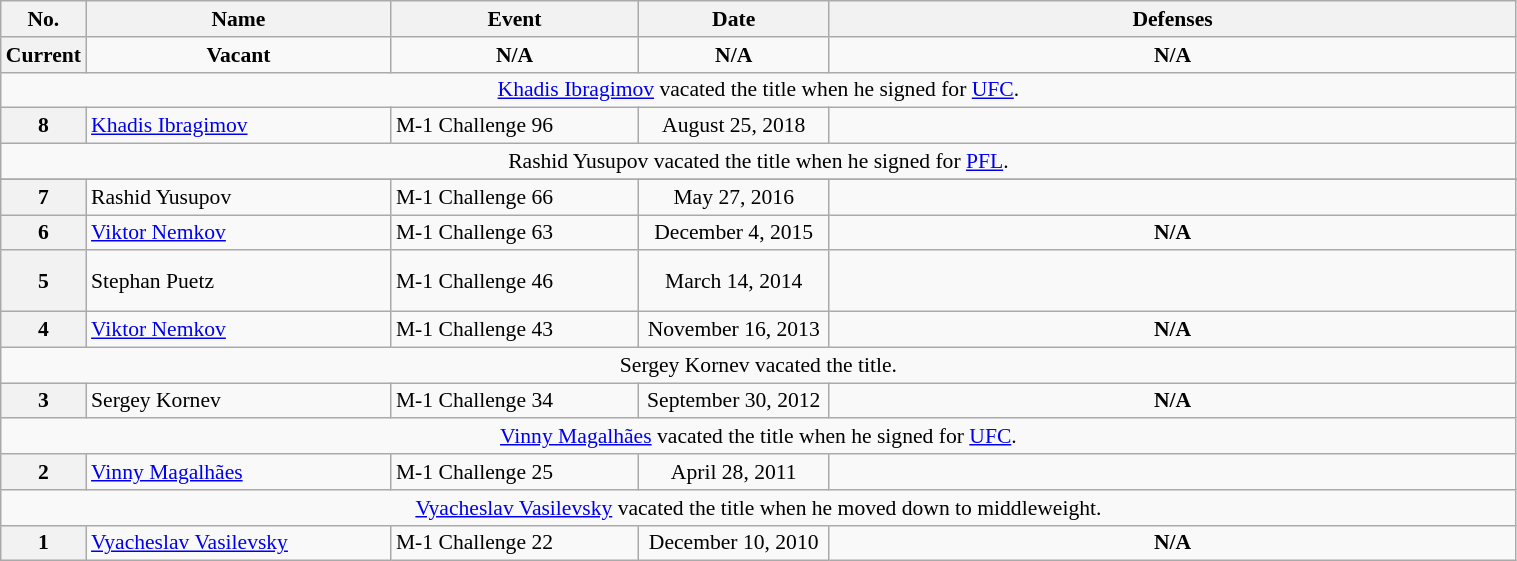<table class="wikitable" style="width:80%; font-size:90%;">
<tr>
<th style= width:1%;">No.</th>
<th style= width:21%;">Name</th>
<th style= width:17%;">Event</th>
<th style=width:13%;">Date</th>
<th style= width:48%;">Defenses</th>
</tr>
<tr>
<th>Current</th>
<td align=center><strong>Vacant</strong></td>
<td align=center><strong>N/A</strong></td>
<td align=center><strong>N/A</strong></td>
<td align=center><strong>N/A</strong></td>
</tr>
<tr>
<td style="text-align:center;" colspan="5"><a href='#'>Khadis Ibragimov</a> vacated the title when he signed for <a href='#'>UFC</a>.</td>
</tr>
<tr>
<th>8</th>
<td align=left> <a href='#'>Khadis Ibragimov</a>  <br></td>
<td align=left>M-1 Challenge 96 <br></td>
<td align=center>August 25, 2018</td>
<td align=left><br></td>
</tr>
<tr>
<td style="text-align:center;" colspan="5">Rashid Yusupov vacated the title when he signed for <a href='#'>PFL</a>.</td>
</tr>
<tr>
</tr>
<tr>
<th>7</th>
<td align=left> Rashid Yusupov</td>
<td align=left>M-1 Challenge 66 <br></td>
<td align=center>May 27, 2016</td>
<td align=left><br></td>
</tr>
<tr>
<th>6</th>
<td align=left> <a href='#'>Viktor Nemkov</a></td>
<td align=left>M-1 Challenge 63 <br></td>
<td align=center>December 4, 2015</td>
<td align=center><strong>N/A</strong></td>
</tr>
<tr>
<th>5</th>
<td align=left> Stephan Puetz</td>
<td align=left>M-1 Challenge 46 <br></td>
<td align=center>March 14, 2014</td>
<td align=left><br><br>
</td>
</tr>
<tr>
<th>4</th>
<td align=left> <a href='#'>Viktor Nemkov</a> <br></td>
<td align=left>M-1 Challenge 43  <br></td>
<td align=center>November 16, 2013</td>
<td align=center><strong>N/A</strong></td>
</tr>
<tr>
<td style="text-align:center;" colspan="5">Sergey Kornev vacated the title.</td>
</tr>
<tr>
<th>3</th>
<td align=left> Sergey Kornev <br></td>
<td align=left>M-1 Challenge 34 <br></td>
<td align=center>September 30, 2012</td>
<td align=center><strong>N/A</strong></td>
</tr>
<tr>
<td style="text-align:center;" colspan="5"><a href='#'>Vinny Magalhães</a> vacated the title when he signed for <a href='#'>UFC</a>.</td>
</tr>
<tr>
<th>2</th>
<td align=left> <a href='#'>Vinny Magalhães</a> <br></td>
<td align=left>M-1 Challenge 25 <br></td>
<td align=center>April 28, 2011</td>
<td align=left><br></td>
</tr>
<tr>
<td style="text-align:center;" colspan="5"><a href='#'>Vyacheslav Vasilevsky</a> vacated the title when he moved down to middleweight.</td>
</tr>
<tr>
<th>1</th>
<td align=left> <a href='#'>Vyacheslav Vasilevsky</a> <br></td>
<td align=left>M-1 Challenge 22 <br></td>
<td align=center>December 10, 2010</td>
<td align=center><strong>N/A</strong></td>
</tr>
</table>
